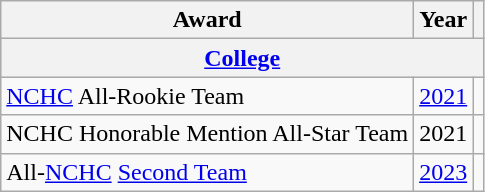<table class="wikitable">
<tr>
<th>Award</th>
<th>Year</th>
<th></th>
</tr>
<tr ALIGN="center" bgcolor="#e0e0e0">
<th colspan="3"><a href='#'>College</a></th>
</tr>
<tr>
<td><a href='#'>NCHC</a> All-Rookie Team</td>
<td><a href='#'>2021</a></td>
<td></td>
</tr>
<tr>
<td>NCHC Honorable Mention All-Star Team</td>
<td>2021</td>
</tr>
<tr>
<td>All-<a href='#'>NCHC</a> <a href='#'>Second Team</a></td>
<td><a href='#'>2023</a></td>
<td></td>
</tr>
</table>
